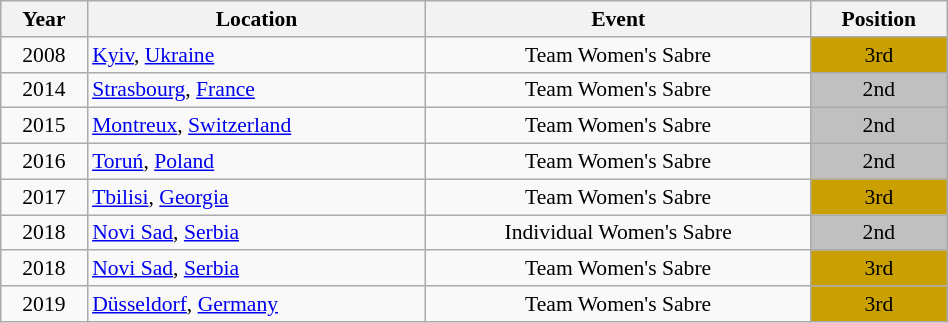<table class="wikitable" width="50%" style="font-size:90%; text-align:center;">
<tr>
<th>Year</th>
<th>Location</th>
<th>Event</th>
<th>Position</th>
</tr>
<tr>
<td>2008</td>
<td rowspan="1" align="left"> <a href='#'>Kyiv</a>, <a href='#'>Ukraine</a></td>
<td>Team Women's Sabre</td>
<td bgcolor="caramel">3rd</td>
</tr>
<tr>
<td rowspan="1">2014</td>
<td rowspan="1" align="left"> <a href='#'>Strasbourg</a>, <a href='#'>France</a></td>
<td>Team Women's Sabre</td>
<td bgcolor="silver">2nd</td>
</tr>
<tr>
<td>2015</td>
<td rowspan="1" align="left"> <a href='#'>Montreux</a>, <a href='#'>Switzerland</a></td>
<td>Team Women's Sabre</td>
<td bgcolor="silver">2nd</td>
</tr>
<tr>
<td>2016</td>
<td rowspan="1" align="left"> <a href='#'>Toruń</a>, <a href='#'>Poland</a></td>
<td>Team Women's Sabre</td>
<td bgcolor="silver">2nd</td>
</tr>
<tr>
<td rowspan="1">2017</td>
<td rowspan="1" align="left"> <a href='#'>Tbilisi</a>, <a href='#'>Georgia</a></td>
<td>Team Women's Sabre</td>
<td bgcolor="caramel">3rd</td>
</tr>
<tr>
<td>2018</td>
<td rowspan="1" align="left"> <a href='#'>Novi Sad</a>, <a href='#'>Serbia</a></td>
<td>Individual Women's Sabre</td>
<td bgcolor="silver">2nd</td>
</tr>
<tr>
<td>2018</td>
<td rowspan="1" align="left"> <a href='#'>Novi Sad</a>, <a href='#'>Serbia</a></td>
<td>Team Women's Sabre</td>
<td bgcolor="caramel">3rd</td>
</tr>
<tr>
<td>2019</td>
<td rowspan="1" align="left"> <a href='#'>Düsseldorf</a>, <a href='#'>Germany</a></td>
<td>Team Women's Sabre</td>
<td bgcolor="caramel">3rd</td>
</tr>
</table>
